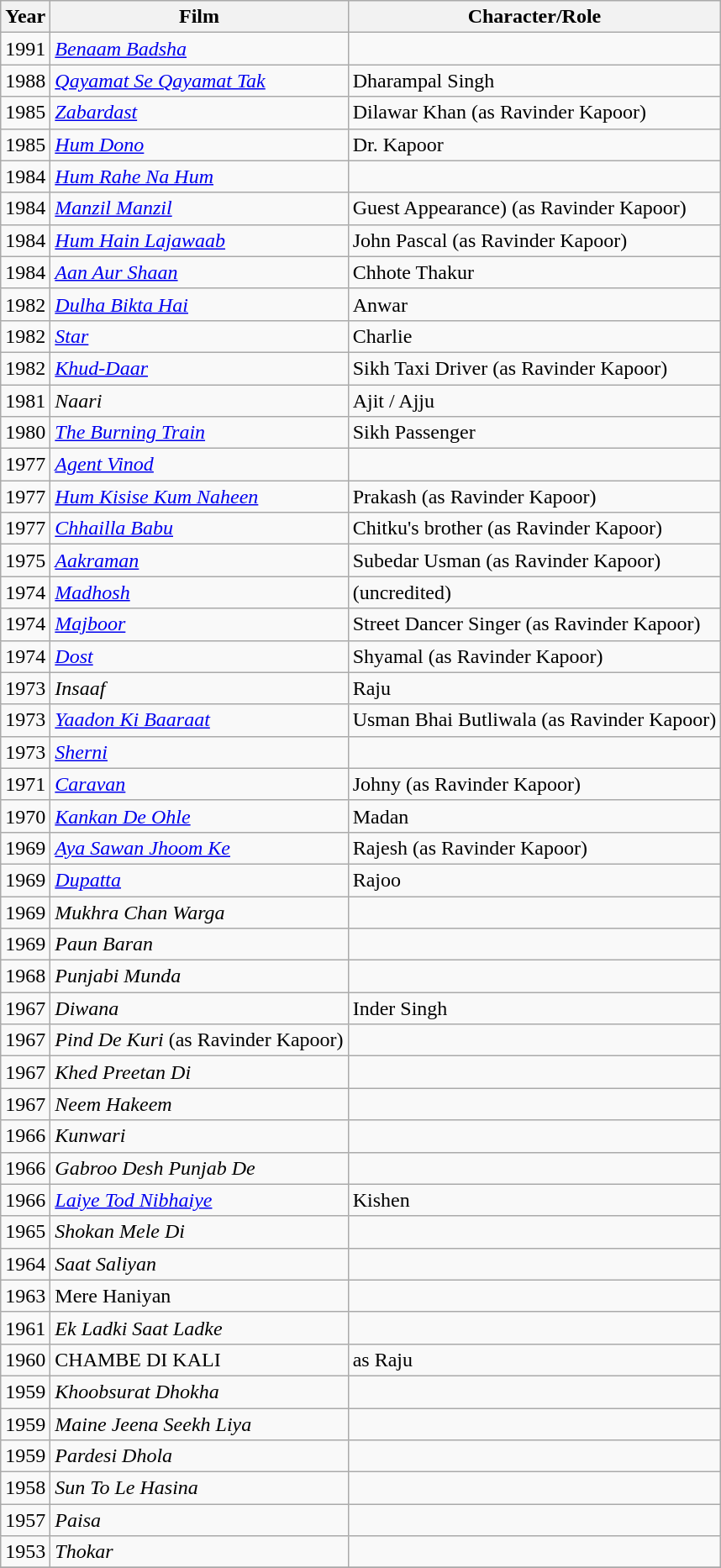<table class="wikitable sortable">
<tr>
<th>Year</th>
<th>Film</th>
<th>Character/Role</th>
</tr>
<tr>
<td>1991</td>
<td><em><a href='#'>Benaam Badsha</a></em></td>
<td></td>
</tr>
<tr>
<td>1988</td>
<td><em><a href='#'>Qayamat Se Qayamat Tak</a></em></td>
<td>Dharampal Singh</td>
</tr>
<tr>
<td>1985</td>
<td><em><a href='#'>Zabardast</a></em></td>
<td>Dilawar Khan (as Ravinder Kapoor)</td>
</tr>
<tr>
<td>1985</td>
<td><a href='#'><em>Hum Dono</em></a></td>
<td>Dr. Kapoor</td>
</tr>
<tr>
<td>1984</td>
<td><em><a href='#'>Hum Rahe Na Hum</a></em></td>
<td></td>
</tr>
<tr>
<td>1984</td>
<td><em><a href='#'>Manzil Manzil</a></em></td>
<td>Guest Appearance) (as Ravinder Kapoor)</td>
</tr>
<tr>
<td>1984</td>
<td><em><a href='#'>Hum Hain Lajawaab</a></em></td>
<td>John Pascal (as Ravinder Kapoor)</td>
</tr>
<tr>
<td>1984</td>
<td><em><a href='#'>Aan Aur Shaan</a></em></td>
<td>Chhote Thakur</td>
</tr>
<tr>
<td>1982</td>
<td><em><a href='#'>Dulha Bikta Hai</a></em></td>
<td>Anwar</td>
</tr>
<tr>
<td>1982</td>
<td><a href='#'><em>Star</em></a></td>
<td>Charlie</td>
</tr>
<tr>
<td>1982</td>
<td><em><a href='#'>Khud-Daar</a></em></td>
<td>Sikh Taxi Driver (as Ravinder Kapoor)</td>
</tr>
<tr>
<td>1981</td>
<td><em>Naari</em></td>
<td>Ajit / Ajju</td>
</tr>
<tr>
<td>1980</td>
<td><em><a href='#'>The Burning Train</a></em></td>
<td>Sikh Passenger</td>
</tr>
<tr>
<td>1977</td>
<td><a href='#'><em>Agent Vinod</em></a></td>
<td></td>
</tr>
<tr>
<td>1977</td>
<td><em><a href='#'>Hum Kisise Kum Naheen</a></em></td>
<td>Prakash (as Ravinder Kapoor)</td>
</tr>
<tr>
<td>1977</td>
<td><em><a href='#'>Chhailla Babu</a></em></td>
<td>Chitku's brother (as Ravinder Kapoor)</td>
</tr>
<tr>
<td>1975</td>
<td><em><a href='#'>Aakraman</a></em></td>
<td>Subedar Usman (as Ravinder Kapoor)</td>
</tr>
<tr>
<td>1974</td>
<td><a href='#'><em>Madhosh</em></a></td>
<td>(uncredited)</td>
</tr>
<tr>
<td>1974</td>
<td><a href='#'><em>Majboor</em></a></td>
<td>Street Dancer Singer (as Ravinder Kapoor)</td>
</tr>
<tr>
<td>1974</td>
<td><a href='#'><em>Dost</em></a></td>
<td>Shyamal (as Ravinder Kapoor)</td>
</tr>
<tr>
<td>1973</td>
<td><em>Insaaf</em></td>
<td>Raju</td>
</tr>
<tr>
<td>1973</td>
<td><em><a href='#'>Yaadon Ki Baaraat</a></em></td>
<td>Usman Bhai Butliwala (as Ravinder Kapoor)</td>
</tr>
<tr>
<td>1973</td>
<td><a href='#'><em>Sherni</em></a></td>
<td></td>
</tr>
<tr>
<td>1971</td>
<td><a href='#'><em>Caravan</em></a></td>
<td>Johny (as Ravinder Kapoor)</td>
</tr>
<tr>
<td>1970</td>
<td><em><a href='#'>Kankan De Ohle</a></em></td>
<td>Madan</td>
</tr>
<tr>
<td>1969</td>
<td><em><a href='#'>Aya Sawan Jhoom Ke</a></em></td>
<td>Rajesh (as Ravinder Kapoor)</td>
</tr>
<tr>
<td>1969</td>
<td><a href='#'><em>Dupatta</em></a></td>
<td>Rajoo</td>
</tr>
<tr>
<td>1969</td>
<td><em>Mukhra Chan Warga</em></td>
<td></td>
</tr>
<tr>
<td>1969</td>
<td><em>Paun Baran</em></td>
<td></td>
</tr>
<tr>
<td>1968</td>
<td><em>Punjabi Munda</em></td>
<td></td>
</tr>
<tr>
<td>1967</td>
<td><em>Diwana</em></td>
<td>Inder Singh</td>
</tr>
<tr>
<td>1967</td>
<td><em>Pind De Kuri</em> (as Ravinder Kapoor)</td>
<td></td>
</tr>
<tr>
<td>1967</td>
<td><em>Khed Preetan Di</em></td>
<td></td>
</tr>
<tr>
<td>1967</td>
<td><em>Neem Hakeem</em></td>
<td></td>
</tr>
<tr>
<td>1966</td>
<td><em>Kunwari</em></td>
<td></td>
</tr>
<tr>
<td>1966</td>
<td><em>Gabroo Desh Punjab De</em></td>
<td></td>
</tr>
<tr>
<td>1966</td>
<td><em><a href='#'>Laiye Tod Nibhaiye</a></em></td>
<td>Kishen</td>
</tr>
<tr>
<td>1965</td>
<td><em>Shokan Mele Di</em></td>
<td></td>
</tr>
<tr>
<td>1964</td>
<td><em>Saat Saliyan</em></td>
<td></td>
</tr>
<tr>
<td>1963</td>
<td>Mere Haniyan</td>
<td></td>
</tr>
<tr>
<td>1961</td>
<td><em>Ek Ladki Saat Ladke</em></td>
<td></td>
</tr>
<tr>
<td>1960</td>
<td>CHAMBE DI KALI</td>
<td>as Raju</td>
</tr>
<tr>
<td>1959</td>
<td><em>Khoobsurat Dhokha</em></td>
<td></td>
</tr>
<tr>
<td>1959</td>
<td><em>Maine Jeena Seekh Liya</em></td>
<td></td>
</tr>
<tr>
<td>1959</td>
<td><em>Pardesi Dhola</em></td>
<td></td>
</tr>
<tr>
<td>1958</td>
<td><em>Sun To Le Hasina</em></td>
<td></td>
</tr>
<tr>
<td>1957</td>
<td><em>Paisa</em></td>
<td></td>
</tr>
<tr>
<td>1953</td>
<td><em>Thokar</em></td>
<td></td>
</tr>
<tr>
</tr>
</table>
